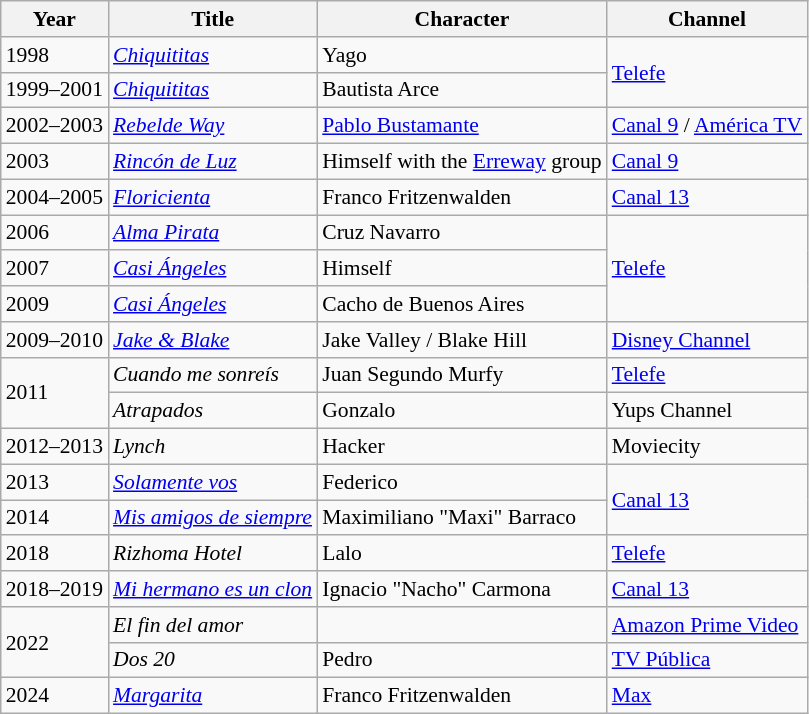<table class="wikitable" style="font-size: 90%;">
<tr>
<th>Year</th>
<th>Title</th>
<th>Character</th>
<th>Channel</th>
</tr>
<tr>
<td>1998</td>
<td><em><a href='#'>Chiquititas</a></em></td>
<td>Yago</td>
<td rowspan="2"><a href='#'>Telefe</a></td>
</tr>
<tr>
<td>1999–2001</td>
<td><em><a href='#'>Chiquititas</a></em></td>
<td>Bautista Arce</td>
</tr>
<tr>
<td>2002–2003</td>
<td><em><a href='#'>Rebelde Way</a></em></td>
<td><a href='#'>Pablo Bustamante</a></td>
<td><a href='#'>Canal 9</a> / <a href='#'>América TV</a></td>
</tr>
<tr>
<td>2003</td>
<td><em><a href='#'>Rincón de Luz</a></em></td>
<td>Himself with the <a href='#'>Erreway</a> group</td>
<td><a href='#'>Canal 9</a></td>
</tr>
<tr>
<td>2004–2005</td>
<td><em><a href='#'>Floricienta</a></em></td>
<td>Franco Fritzenwalden</td>
<td><a href='#'>Canal 13</a></td>
</tr>
<tr>
<td>2006</td>
<td><em><a href='#'>Alma Pirata</a></em></td>
<td>Cruz Navarro</td>
<td rowspan="3"><a href='#'>Telefe</a></td>
</tr>
<tr>
<td>2007</td>
<td><em><a href='#'>Casi Ángeles</a></em></td>
<td>Himself</td>
</tr>
<tr>
<td>2009</td>
<td><em><a href='#'>Casi Ángeles</a></em></td>
<td>Cacho de Buenos Aires</td>
</tr>
<tr>
<td>2009–2010</td>
<td><em><a href='#'>Jake & Blake</a></em></td>
<td>Jake Valley / Blake Hill</td>
<td><a href='#'>Disney Channel</a></td>
</tr>
<tr>
<td rowspan="2">2011</td>
<td><em>Cuando me sonreís</em></td>
<td>Juan Segundo Murfy</td>
<td><a href='#'>Telefe</a></td>
</tr>
<tr>
<td><em>Atrapados</em></td>
<td>Gonzalo</td>
<td>Yups Channel</td>
</tr>
<tr>
<td>2012–2013</td>
<td><em>Lynch</em></td>
<td>Hacker</td>
<td>Moviecity</td>
</tr>
<tr>
<td>2013</td>
<td><em><a href='#'>Solamente vos</a></em></td>
<td>Federico</td>
<td rowspan="2"><a href='#'>Canal 13</a></td>
</tr>
<tr>
<td>2014</td>
<td><em><a href='#'>Mis amigos de siempre</a></em></td>
<td>Maximiliano "Maxi" Barraco</td>
</tr>
<tr>
<td>2018</td>
<td><em>Rizhoma Hotel</em></td>
<td>Lalo</td>
<td><a href='#'>Telefe</a></td>
</tr>
<tr>
<td>2018–2019</td>
<td><em><a href='#'>Mi hermano es un clon</a></em></td>
<td>Ignacio "Nacho" Carmona</td>
<td><a href='#'>Canal 13</a></td>
</tr>
<tr>
<td rowspan="2">2022</td>
<td><em>El fin del amor</em></td>
<td></td>
<td><a href='#'>Amazon Prime Video</a></td>
</tr>
<tr>
<td><em>Dos 20</em></td>
<td>Pedro</td>
<td><a href='#'>TV Pública</a></td>
</tr>
<tr>
<td>2024</td>
<td><em><a href='#'>Margarita</a></em></td>
<td>Franco Fritzenwalden</td>
<td><a href='#'>Max</a></td>
</tr>
</table>
